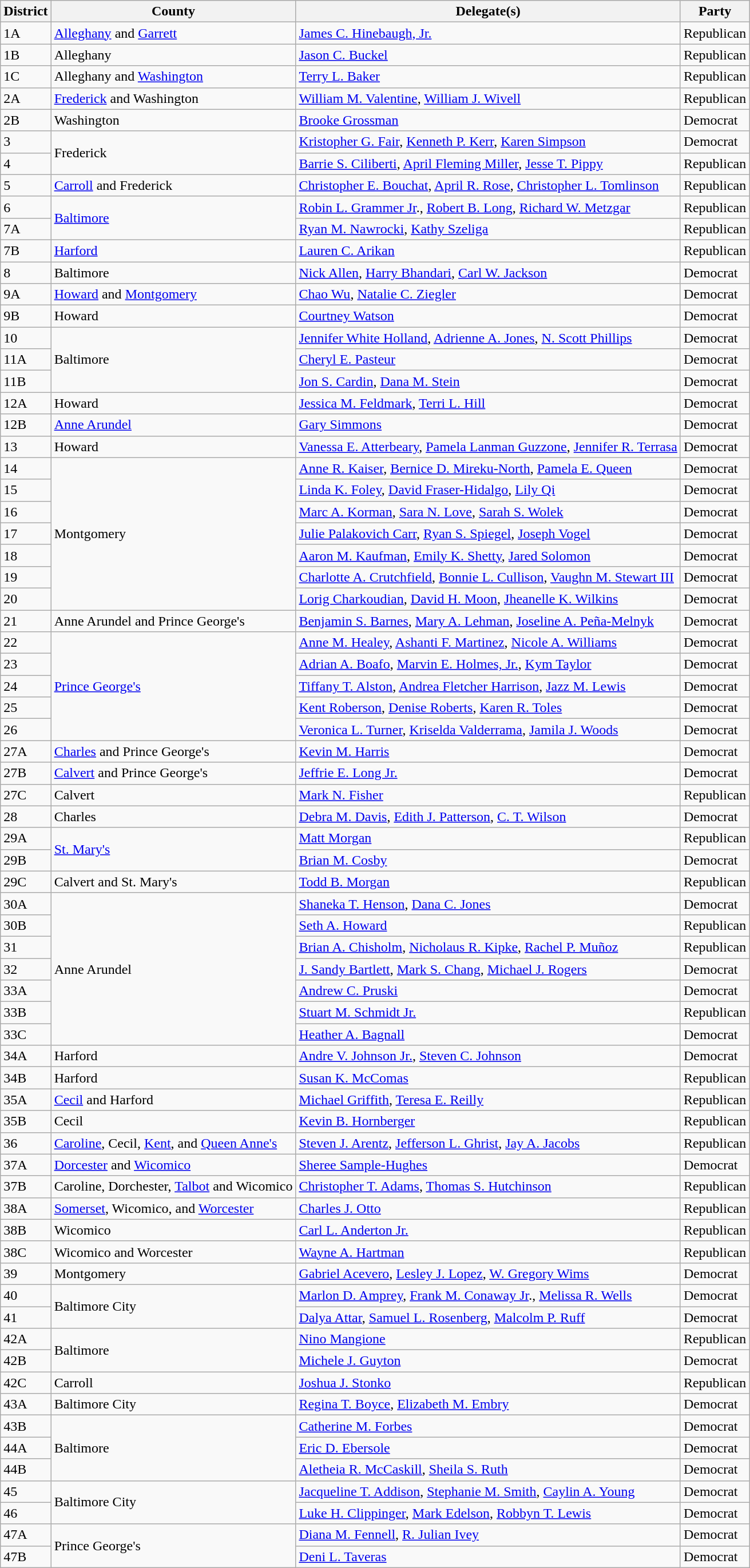<table class="wikitable">
<tr>
<th>District</th>
<th>County</th>
<th>Delegate(s)</th>
<th>Party</th>
</tr>
<tr>
<td>1A</td>
<td><a href='#'>Alleghany</a> and <a href='#'>Garrett</a></td>
<td><a href='#'>James C. Hinebaugh, Jr.</a></td>
<td>Republican</td>
</tr>
<tr>
<td>1B</td>
<td>Alleghany</td>
<td><a href='#'>Jason C. Buckel</a></td>
<td>Republican</td>
</tr>
<tr>
<td>1C</td>
<td>Alleghany and <a href='#'>Washington</a></td>
<td><a href='#'>Terry L. Baker</a></td>
<td>Republican</td>
</tr>
<tr>
<td>2A</td>
<td><a href='#'>Frederick</a> and Washington</td>
<td><a href='#'>William M. Valentine</a>, <a href='#'>William J. Wivell</a></td>
<td>Republican</td>
</tr>
<tr>
<td>2B</td>
<td>Washington</td>
<td><a href='#'>Brooke Grossman</a></td>
<td>Democrat</td>
</tr>
<tr>
<td>3</td>
<td rowspan="2">Frederick</td>
<td><a href='#'>Kristopher G. Fair</a>, <a href='#'>Kenneth P. Kerr</a>, <a href='#'>Karen Simpson</a></td>
<td>Democrat</td>
</tr>
<tr>
<td>4</td>
<td><a href='#'>Barrie S. Ciliberti</a>, <a href='#'>April Fleming Miller</a>, <a href='#'>Jesse T. Pippy</a></td>
<td>Republican</td>
</tr>
<tr>
<td>5</td>
<td><a href='#'>Carroll</a> and Frederick</td>
<td><a href='#'>Christopher E. Bouchat</a>, <a href='#'>April R. Rose</a>, <a href='#'>Christopher L. Tomlinson</a></td>
<td>Republican</td>
</tr>
<tr>
<td>6</td>
<td rowspan="2"><a href='#'>Baltimore</a></td>
<td><a href='#'>Robin L. Grammer Jr</a>., <a href='#'>Robert B. Long</a>, <a href='#'>Richard W. Metzgar</a></td>
<td>Republican</td>
</tr>
<tr>
<td>7A</td>
<td><a href='#'>Ryan M. Nawrocki</a>, <a href='#'>Kathy Szeliga</a></td>
<td>Republican</td>
</tr>
<tr>
<td>7B</td>
<td><a href='#'>Harford</a></td>
<td><a href='#'>Lauren C. Arikan</a></td>
<td>Republican</td>
</tr>
<tr>
<td>8</td>
<td>Baltimore</td>
<td><a href='#'>Nick Allen</a>, <a href='#'>Harry Bhandari</a>, <a href='#'>Carl W. Jackson</a></td>
<td>Democrat</td>
</tr>
<tr>
<td>9A</td>
<td><a href='#'>Howard</a> and <a href='#'>Montgomery</a></td>
<td><a href='#'>Chao Wu</a>, <a href='#'>Natalie C. Ziegler</a></td>
<td>Democrat</td>
</tr>
<tr>
<td>9B</td>
<td>Howard</td>
<td><a href='#'>Courtney Watson</a></td>
<td>Democrat</td>
</tr>
<tr>
<td>10</td>
<td rowspan="3">Baltimore</td>
<td><a href='#'>Jennifer White Holland</a>, <a href='#'>Adrienne A. Jones</a>, <a href='#'>N. Scott Phillips</a></td>
<td>Democrat</td>
</tr>
<tr>
<td>11A</td>
<td><a href='#'>Cheryl E. Pasteur</a></td>
<td>Democrat</td>
</tr>
<tr>
<td>11B</td>
<td><a href='#'>Jon S. Cardin</a>, <a href='#'>Dana M. Stein</a></td>
<td>Democrat</td>
</tr>
<tr>
<td>12A</td>
<td>Howard</td>
<td><a href='#'>Jessica M. Feldmark</a>, <a href='#'>Terri L. Hill</a></td>
<td>Democrat</td>
</tr>
<tr>
<td>12B</td>
<td><a href='#'>Anne Arundel</a></td>
<td><a href='#'>Gary Simmons</a></td>
<td>Democrat</td>
</tr>
<tr>
<td>13</td>
<td>Howard</td>
<td><a href='#'>Vanessa E. Atterbeary</a>, <a href='#'>Pamela Lanman Guzzone</a>, <a href='#'>Jennifer R. Terrasa</a></td>
<td>Democrat</td>
</tr>
<tr>
<td>14</td>
<td rowspan="7">Montgomery</td>
<td><a href='#'>Anne R. Kaiser</a>, <a href='#'>Bernice D. Mireku-North</a>, <a href='#'>Pamela E. Queen</a></td>
<td>Democrat</td>
</tr>
<tr>
<td>15</td>
<td><a href='#'>Linda K. Foley</a>, <a href='#'>David Fraser-Hidalgo</a>, <a href='#'>Lily Qi</a></td>
<td>Democrat</td>
</tr>
<tr>
<td>16</td>
<td><a href='#'>Marc A. Korman</a>, <a href='#'>Sara N. Love</a>, <a href='#'>Sarah S. Wolek</a></td>
<td>Democrat</td>
</tr>
<tr>
<td>17</td>
<td><a href='#'>Julie Palakovich Carr</a>, <a href='#'>Ryan S. Spiegel</a>, <a href='#'>Joseph Vogel</a></td>
<td>Democrat</td>
</tr>
<tr>
<td>18</td>
<td><a href='#'>Aaron M. Kaufman</a>, <a href='#'>Emily K. Shetty</a>, <a href='#'>Jared Solomon</a></td>
<td>Democrat</td>
</tr>
<tr>
<td>19</td>
<td><a href='#'>Charlotte A. Crutchfield</a>, <a href='#'>Bonnie L. Cullison</a>, <a href='#'>Vaughn M. Stewart III</a></td>
<td>Democrat</td>
</tr>
<tr>
<td>20</td>
<td><a href='#'>Lorig Charkoudian</a>, <a href='#'>David H. Moon</a>, <a href='#'>Jheanelle K. Wilkins</a></td>
<td>Democrat</td>
</tr>
<tr>
<td>21</td>
<td>Anne Arundel and Prince George's</td>
<td><a href='#'>Benjamin S. Barnes</a>, <a href='#'>Mary A. Lehman</a>, <a href='#'>Joseline A. Peña-Melnyk</a></td>
<td>Democrat</td>
</tr>
<tr>
<td>22</td>
<td rowspan="5"><a href='#'>Prince George's</a></td>
<td><a href='#'>Anne M. Healey</a>, <a href='#'>Ashanti F. Martinez</a>, <a href='#'>Nicole A. Williams</a></td>
<td>Democrat</td>
</tr>
<tr>
<td>23</td>
<td><a href='#'>Adrian A. Boafo</a>, <a href='#'>Marvin E. Holmes, Jr.</a>, <a href='#'>Kym Taylor</a></td>
<td>Democrat</td>
</tr>
<tr>
<td>24</td>
<td><a href='#'>Tiffany T. Alston</a>, <a href='#'>Andrea Fletcher Harrison</a>, <a href='#'>Jazz M. Lewis</a></td>
<td>Democrat</td>
</tr>
<tr>
<td>25</td>
<td><a href='#'>Kent Roberson</a>, <a href='#'>Denise Roberts</a>, <a href='#'>Karen R. Toles</a></td>
<td>Democrat</td>
</tr>
<tr>
<td>26</td>
<td><a href='#'>Veronica L. Turner</a>, <a href='#'>Kriselda Valderrama</a>, <a href='#'>Jamila J. Woods</a></td>
<td>Democrat</td>
</tr>
<tr>
<td>27A</td>
<td><a href='#'>Charles</a> and Prince George's</td>
<td><a href='#'>Kevin M. Harris</a></td>
<td>Democrat</td>
</tr>
<tr>
<td>27B</td>
<td><a href='#'>Calvert</a> and Prince George's</td>
<td><a href='#'>Jeffrie E. Long Jr.</a></td>
<td>Democrat</td>
</tr>
<tr>
<td>27C</td>
<td>Calvert</td>
<td><a href='#'>Mark N. Fisher</a></td>
<td>Republican</td>
</tr>
<tr>
<td>28</td>
<td>Charles</td>
<td><a href='#'>Debra M. Davis</a>, <a href='#'>Edith J. Patterson</a>, <a href='#'>C. T. Wilson</a></td>
<td>Democrat</td>
</tr>
<tr>
<td>29A</td>
<td rowspan="2"><a href='#'>St. Mary's</a></td>
<td><a href='#'>Matt Morgan</a></td>
<td>Republican</td>
</tr>
<tr>
<td>29B</td>
<td><a href='#'>Brian M. Cosby</a></td>
<td>Democrat</td>
</tr>
<tr>
<td>29C</td>
<td>Calvert and St. Mary's</td>
<td><a href='#'>Todd B. Morgan</a></td>
<td>Republican</td>
</tr>
<tr>
<td>30A</td>
<td rowspan="7">Anne Arundel</td>
<td><a href='#'>Shaneka T. Henson</a>, <a href='#'>Dana C. Jones</a></td>
<td>Democrat</td>
</tr>
<tr>
<td>30B</td>
<td><a href='#'>Seth A. Howard</a></td>
<td>Republican</td>
</tr>
<tr>
<td>31</td>
<td><a href='#'>Brian A. Chisholm</a>, <a href='#'>Nicholaus R. Kipke</a>, <a href='#'>Rachel P. Muñoz</a></td>
<td>Republican</td>
</tr>
<tr>
<td>32</td>
<td><a href='#'>J. Sandy Bartlett</a>, <a href='#'>Mark S. Chang</a>, <a href='#'>Michael J. Rogers</a></td>
<td>Democrat</td>
</tr>
<tr>
<td>33A</td>
<td><a href='#'>Andrew C. Pruski</a></td>
<td>Democrat</td>
</tr>
<tr>
<td>33B</td>
<td><a href='#'>Stuart M. Schmidt Jr.</a></td>
<td>Republican</td>
</tr>
<tr>
<td>33C</td>
<td><a href='#'>Heather A. Bagnall</a></td>
<td>Democrat</td>
</tr>
<tr>
<td>34A</td>
<td>Harford</td>
<td><a href='#'>Andre V. Johnson Jr.</a>, <a href='#'>Steven C. Johnson</a></td>
<td>Democrat</td>
</tr>
<tr>
<td>34B</td>
<td>Harford</td>
<td><a href='#'>Susan K. McComas</a></td>
<td>Republican</td>
</tr>
<tr>
<td>35A</td>
<td><a href='#'>Cecil</a> and Harford</td>
<td><a href='#'>Michael Griffith</a>, <a href='#'>Teresa E. Reilly</a></td>
<td>Republican</td>
</tr>
<tr>
<td>35B</td>
<td>Cecil</td>
<td><a href='#'>Kevin B. Hornberger</a></td>
<td>Republican</td>
</tr>
<tr>
<td>36</td>
<td><a href='#'>Caroline</a>, Cecil, <a href='#'>Kent</a>, and <a href='#'>Queen Anne's</a></td>
<td><a href='#'>Steven J. Arentz</a>, <a href='#'>Jefferson L. Ghrist</a>, <a href='#'>Jay A. Jacobs</a></td>
<td>Republican</td>
</tr>
<tr>
<td>37A</td>
<td><a href='#'>Dorcester</a> and <a href='#'>Wicomico</a></td>
<td><a href='#'>Sheree Sample-Hughes</a></td>
<td>Democrat</td>
</tr>
<tr>
<td>37B</td>
<td>Caroline, Dorchester, <a href='#'>Talbot</a> and Wicomico</td>
<td><a href='#'>Christopher T. Adams</a>, <a href='#'>Thomas S. Hutchinson</a></td>
<td>Republican</td>
</tr>
<tr>
<td>38A</td>
<td><a href='#'>Somerset</a>, Wicomico, and <a href='#'>Worcester</a></td>
<td><a href='#'>Charles J. Otto</a></td>
<td>Republican</td>
</tr>
<tr>
<td>38B</td>
<td>Wicomico</td>
<td><a href='#'>Carl L. Anderton Jr.</a></td>
<td>Republican</td>
</tr>
<tr>
<td>38C</td>
<td>Wicomico and Worcester</td>
<td><a href='#'>Wayne A. Hartman</a></td>
<td>Republican</td>
</tr>
<tr>
<td>39</td>
<td>Montgomery</td>
<td><a href='#'>Gabriel Acevero</a>, <a href='#'>Lesley J. Lopez</a>, <a href='#'>W. Gregory Wims</a></td>
<td>Democrat</td>
</tr>
<tr>
<td>40</td>
<td rowspan="2">Baltimore City</td>
<td><a href='#'>Marlon D. Amprey</a>, <a href='#'>Frank M. Conaway Jr</a>., <a href='#'>Melissa R. Wells</a></td>
<td>Democrat</td>
</tr>
<tr>
<td>41</td>
<td><a href='#'>Dalya Attar</a>, <a href='#'>Samuel L. Rosenberg</a>, <a href='#'>Malcolm P. Ruff</a></td>
<td>Democrat</td>
</tr>
<tr>
<td>42A</td>
<td rowspan="2">Baltimore</td>
<td><a href='#'>Nino Mangione</a></td>
<td>Republican</td>
</tr>
<tr>
<td>42B</td>
<td><a href='#'>Michele J. Guyton</a></td>
<td>Democrat</td>
</tr>
<tr>
<td>42C</td>
<td>Carroll</td>
<td><a href='#'>Joshua J. Stonko</a></td>
<td>Republican</td>
</tr>
<tr>
<td>43A</td>
<td>Baltimore City</td>
<td><a href='#'>Regina T. Boyce</a>, <a href='#'>Elizabeth M. Embry</a></td>
<td>Democrat</td>
</tr>
<tr>
<td>43B</td>
<td rowspan="3">Baltimore</td>
<td><a href='#'>Catherine M. Forbes</a></td>
<td>Democrat</td>
</tr>
<tr>
<td>44A</td>
<td><a href='#'>Eric D. Ebersole</a></td>
<td>Democrat</td>
</tr>
<tr>
<td>44B</td>
<td><a href='#'>Aletheia R. McCaskill</a>, <a href='#'>Sheila S. Ruth</a></td>
<td>Democrat</td>
</tr>
<tr>
<td>45</td>
<td rowspan="2">Baltimore City</td>
<td><a href='#'>Jacqueline T. Addison</a>, <a href='#'>Stephanie M. Smith</a>, <a href='#'>Caylin A. Young</a></td>
<td>Democrat</td>
</tr>
<tr>
<td>46</td>
<td><a href='#'>Luke H. Clippinger</a>, <a href='#'>Mark Edelson</a>, <a href='#'>Robbyn T. Lewis</a></td>
<td>Democrat</td>
</tr>
<tr>
<td>47A</td>
<td rowspan="2">Prince George's</td>
<td><a href='#'>Diana M. Fennell</a>, <a href='#'>R. Julian Ivey</a></td>
<td>Democrat</td>
</tr>
<tr>
<td>47B</td>
<td><a href='#'>Deni L. Taveras</a></td>
<td>Democrat</td>
</tr>
</table>
